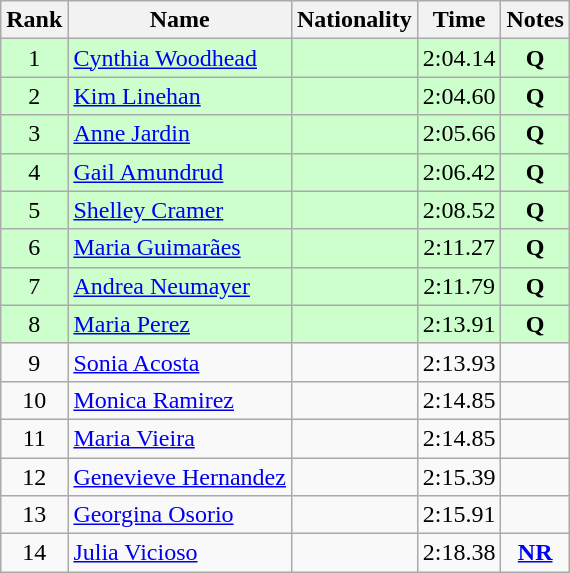<table class="wikitable sortable" style="text-align:center">
<tr>
<th>Rank</th>
<th>Name</th>
<th>Nationality</th>
<th>Time</th>
<th>Notes</th>
</tr>
<tr bgcolor=ccffcc>
<td>1</td>
<td align=left><a href='#'>Cynthia Woodhead</a></td>
<td align=left></td>
<td>2:04.14</td>
<td><strong>Q</strong></td>
</tr>
<tr bgcolor=ccffcc>
<td>2</td>
<td align=left><a href='#'>Kim Linehan</a></td>
<td align=left></td>
<td>2:04.60</td>
<td><strong>Q</strong></td>
</tr>
<tr bgcolor=ccffcc>
<td>3</td>
<td align=left><a href='#'>Anne Jardin</a></td>
<td align=left></td>
<td>2:05.66</td>
<td><strong>Q</strong></td>
</tr>
<tr bgcolor=ccffcc>
<td>4</td>
<td align=left><a href='#'>Gail Amundrud</a></td>
<td align=left></td>
<td>2:06.42</td>
<td><strong>Q</strong></td>
</tr>
<tr bgcolor=ccffcc>
<td>5</td>
<td align=left><a href='#'>Shelley Cramer</a></td>
<td align=left></td>
<td>2:08.52</td>
<td><strong>Q</strong></td>
</tr>
<tr bgcolor=ccffcc>
<td>6</td>
<td align=left><a href='#'>Maria Guimarães</a></td>
<td align=left></td>
<td>2:11.27</td>
<td><strong>Q</strong></td>
</tr>
<tr bgcolor=ccffcc>
<td>7</td>
<td align=left><a href='#'>Andrea Neumayer</a></td>
<td align=left></td>
<td>2:11.79</td>
<td><strong>Q</strong></td>
</tr>
<tr bgcolor=ccffcc>
<td>8</td>
<td align=left><a href='#'>Maria Perez</a></td>
<td align=left></td>
<td>2:13.91</td>
<td><strong>Q</strong></td>
</tr>
<tr>
<td>9</td>
<td align=left><a href='#'>Sonia Acosta</a></td>
<td align=left></td>
<td>2:13.93</td>
<td></td>
</tr>
<tr>
<td>10</td>
<td align=left><a href='#'>Monica Ramirez</a></td>
<td align=left></td>
<td>2:14.85</td>
<td></td>
</tr>
<tr>
<td>11</td>
<td align=left><a href='#'>Maria Vieira</a></td>
<td align=left></td>
<td>2:14.85</td>
<td></td>
</tr>
<tr>
<td>12</td>
<td align=left><a href='#'>Genevieve Hernandez</a></td>
<td align=left></td>
<td>2:15.39</td>
<td></td>
</tr>
<tr>
<td>13</td>
<td align=left><a href='#'>Georgina Osorio</a></td>
<td align=left></td>
<td>2:15.91</td>
<td></td>
</tr>
<tr>
<td>14</td>
<td align=left><a href='#'>Julia Vicioso</a></td>
<td align=left></td>
<td>2:18.38</td>
<td><strong><a href='#'>NR</a></strong></td>
</tr>
</table>
